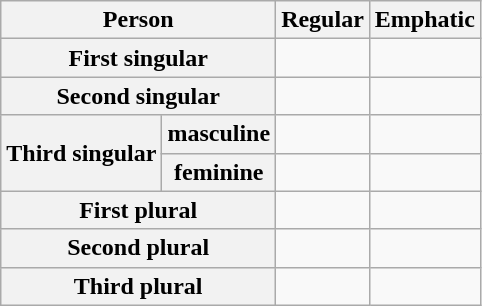<table class="wikitable">
<tr>
<th colspan="2">Person</th>
<th>Regular</th>
<th>Emphatic</th>
</tr>
<tr>
<th colspan="2">First singular</th>
<td></td>
<td></td>
</tr>
<tr>
<th colspan="2">Second singular</th>
<td></td>
<td></td>
</tr>
<tr>
<th rowspan="2">Third singular</th>
<th>masculine</th>
<td></td>
<td></td>
</tr>
<tr>
<th>feminine</th>
<td></td>
<td></td>
</tr>
<tr>
<th colspan="2">First plural</th>
<td></td>
<td></td>
</tr>
<tr>
<th colspan="2">Second plural</th>
<td></td>
<td></td>
</tr>
<tr>
<th colspan="2">Third plural</th>
<td></td>
<td></td>
</tr>
</table>
